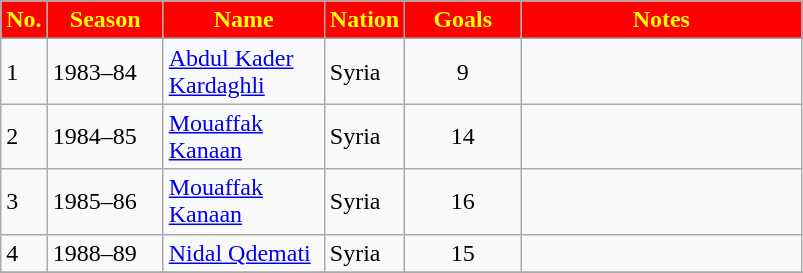<table class="wikitable">
<tr style="color:#FFFF00; background: #FF0000; text-align:center;">
<td style="width:20px;"><strong>No.</strong></td>
<td style="width:70px;"><strong>Season</strong></td>
<td style="width:100px;"><strong>Name</strong></td>
<td style="width:20px;"><strong>Nation</strong></td>
<td style="width:70px;"><strong>Goals</strong></td>
<td style="width:180px;"><strong>Notes</strong></td>
</tr>
<tr>
<td>1</td>
<td>1983–84</td>
<td><a href='#'>Abdul Kader Kardaghli</a></td>
<td> Syria</td>
<td align=center>9</td>
<td></td>
</tr>
<tr>
<td>2</td>
<td>1984–85</td>
<td><a href='#'>Mouaffak Kanaan</a></td>
<td> Syria</td>
<td align=center>14</td>
<td></td>
</tr>
<tr>
<td>3</td>
<td>1985–86</td>
<td><a href='#'>Mouaffak Kanaan</a></td>
<td> Syria</td>
<td align=center>16</td>
<td></td>
</tr>
<tr>
<td>4</td>
<td>1988–89</td>
<td><a href='#'>Nidal Qdemati</a></td>
<td> Syria</td>
<td align=center>15</td>
<td></td>
</tr>
<tr>
</tr>
</table>
